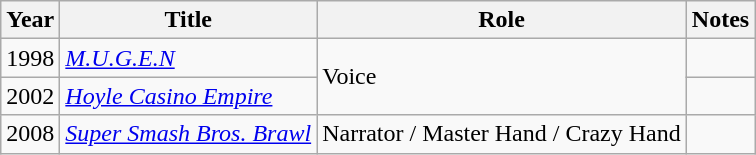<table class="wikitable sortable">
<tr>
<th>Year</th>
<th>Title</th>
<th>Role</th>
<th>Notes</th>
</tr>
<tr>
<td>1998</td>
<td><em><a href='#'>M.U.G.E.N</a></em></td>
<td rowspan="2">Voice</td>
<td></td>
</tr>
<tr>
<td>2002</td>
<td><em><a href='#'>Hoyle Casino Empire</a></em></td>
<td></td>
</tr>
<tr>
<td>2008</td>
<td><em><a href='#'>Super Smash Bros. Brawl</a></em></td>
<td>Narrator / Master Hand / Crazy Hand</td>
<td></td>
</tr>
</table>
